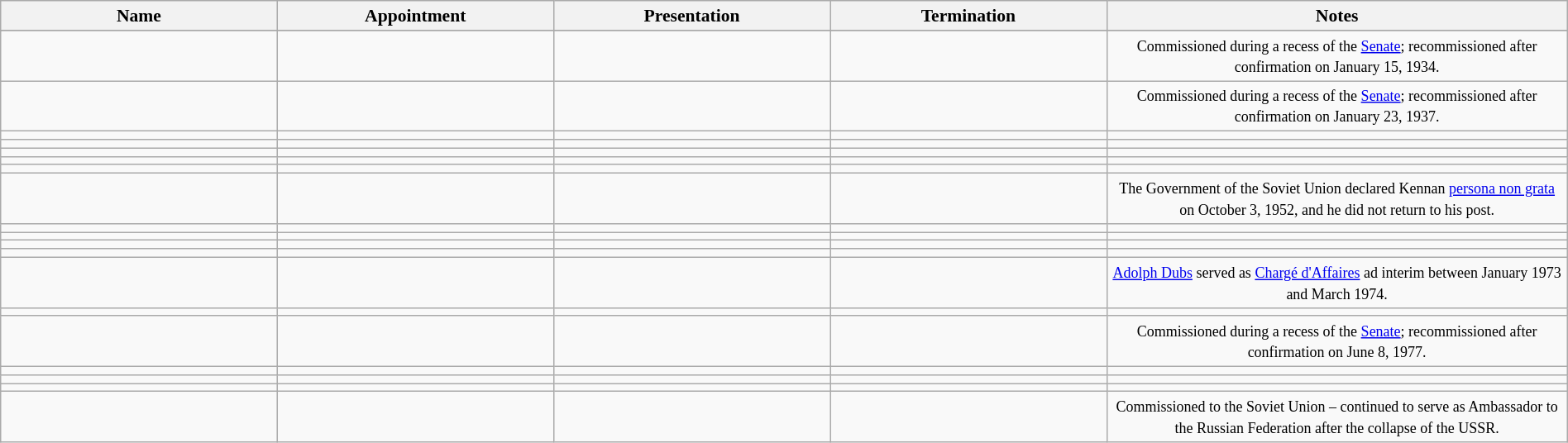<table class="wikitable sortable" style="font-size:90%; text-align:center; width:100%;">
<tr>
<th style="width:15%;">Name</th>
<th style="width:15%;">Appointment</th>
<th style="width:15%;">Presentation</th>
<th style="width:15%;">Termination</th>
<th class="unsortable" style="width:25%;">Notes</th>
</tr>
<tr>
</tr>
<tr>
<td></td>
<td></td>
<td></td>
<td></td>
<td><small>Commissioned during a recess of the <a href='#'>Senate</a>; recommissioned after confirmation on January 15, 1934.</small></td>
</tr>
<tr>
<td></td>
<td></td>
<td></td>
<td></td>
<td><small>Commissioned during a recess of the <a href='#'>Senate</a>; recommissioned after confirmation on January 23, 1937.</small></td>
</tr>
<tr>
<td></td>
<td></td>
<td></td>
<td></td>
<td></td>
</tr>
<tr>
<td></td>
<td></td>
<td></td>
<td></td>
<td></td>
</tr>
<tr>
<td></td>
<td></td>
<td></td>
<td></td>
<td></td>
</tr>
<tr>
<td></td>
<td></td>
<td></td>
<td></td>
<td></td>
</tr>
<tr>
<td></td>
<td></td>
<td></td>
<td></td>
<td></td>
</tr>
<tr>
<td></td>
<td></td>
<td></td>
<td></td>
<td><small>The Government of the Soviet Union declared Kennan <a href='#'>persona non grata</a> on October 3, 1952, and he did not return to his post.</small></td>
</tr>
<tr>
<td></td>
<td></td>
<td></td>
<td></td>
<td></td>
</tr>
<tr>
<td></td>
<td></td>
<td></td>
<td></td>
<td></td>
</tr>
<tr>
<td></td>
<td></td>
<td></td>
<td></td>
<td></td>
</tr>
<tr>
<td></td>
<td></td>
<td></td>
<td></td>
<td></td>
</tr>
<tr>
<td></td>
<td></td>
<td></td>
<td></td>
<td><small><a href='#'>Adolph Dubs</a> served as <a href='#'>Chargé d'Affaires</a> ad interim between January 1973 and March 1974.</small></td>
</tr>
<tr>
<td></td>
<td></td>
<td></td>
<td></td>
<td></td>
</tr>
<tr>
<td></td>
<td></td>
<td></td>
<td></td>
<td><small>Commissioned during a recess of the <a href='#'>Senate</a>; recommissioned after confirmation on June 8, 1977.</small></td>
</tr>
<tr>
<td></td>
<td></td>
<td></td>
<td></td>
<td></td>
</tr>
<tr>
<td></td>
<td></td>
<td></td>
<td></td>
<td></td>
</tr>
<tr>
<td></td>
<td></td>
<td></td>
<td></td>
<td></td>
</tr>
<tr>
<td></td>
<td></td>
<td></td>
<td></td>
<td><small>Commissioned to the Soviet Union – continued to serve as Ambassador to the Russian Federation after the collapse of the USSR.</small></td>
</tr>
</table>
